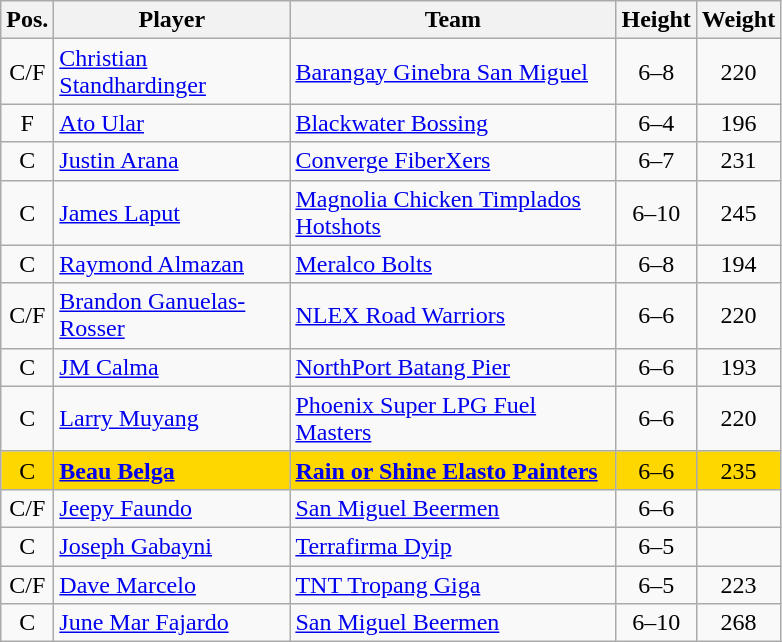<table class="wikitable">
<tr>
<th>Pos.</th>
<th style="width:150px;">Player</th>
<th width=210px>Team</th>
<th>Height</th>
<th>Weight</th>
</tr>
<tr>
<td align=center>C/F</td>
<td><a href='#'>Christian Standhardinger</a></td>
<td><a href='#'>Barangay Ginebra San Miguel</a></td>
<td align=center>6–8</td>
<td align=center>220</td>
</tr>
<tr>
<td align=center>F</td>
<td><a href='#'>Ato Ular</a></td>
<td><a href='#'>Blackwater Bossing</a></td>
<td align=center>6–4</td>
<td align=center>196</td>
</tr>
<tr>
<td align=center>C</td>
<td><a href='#'>Justin Arana</a></td>
<td><a href='#'>Converge FiberXers</a></td>
<td align=center>6–7</td>
<td align=center>231</td>
</tr>
<tr>
<td align=center>C</td>
<td><a href='#'>James Laput</a></td>
<td><a href='#'>Magnolia Chicken Timplados Hotshots</a></td>
<td align=center>6–10</td>
<td align=center>245</td>
</tr>
<tr>
<td align=center>C</td>
<td><a href='#'>Raymond Almazan</a></td>
<td><a href='#'>Meralco Bolts</a></td>
<td align=center>6–8</td>
<td align=center>194</td>
</tr>
<tr>
<td align=center>C/F</td>
<td><a href='#'>Brandon Ganuelas-Rosser</a></td>
<td><a href='#'>NLEX Road Warriors</a></td>
<td align=center>6–6</td>
<td align=center>220</td>
</tr>
<tr>
<td align=center>C</td>
<td><a href='#'>JM Calma</a></td>
<td><a href='#'>NorthPort Batang Pier</a></td>
<td align=center>6–6</td>
<td align=center>193</td>
</tr>
<tr>
<td align=center>C</td>
<td><a href='#'>Larry Muyang</a></td>
<td><a href='#'>Phoenix Super LPG Fuel Masters</a></td>
<td align=center>6–6</td>
<td align=center>220</td>
</tr>
<tr bgcolor=#FFD700>
<td align=center>C</td>
<td><strong><a href='#'>Beau Belga</a></strong></td>
<td><strong><a href='#'>Rain or Shine Elasto Painters</a></strong></td>
<td align=center>6–6</td>
<td align=center>235</td>
</tr>
<tr>
<td align=center>C/F</td>
<td><a href='#'>Jeepy Faundo</a></td>
<td><a href='#'>San Miguel Beermen</a></td>
<td align=center>6–6</td>
<td></td>
</tr>
<tr>
<td align=center>C</td>
<td><a href='#'>Joseph Gabayni</a></td>
<td><a href='#'>Terrafirma Dyip</a></td>
<td align=center>6–5</td>
<td></td>
</tr>
<tr>
<td align=center>C/F</td>
<td><a href='#'>Dave Marcelo</a></td>
<td><a href='#'>TNT Tropang Giga</a></td>
<td align=center>6–5</td>
<td align=center>223</td>
</tr>
<tr>
<td align=center>C</td>
<td><a href='#'>June Mar Fajardo</a></td>
<td><a href='#'>San Miguel Beermen</a></td>
<td align=center>6–10</td>
<td align=center>268</td>
</tr>
</table>
